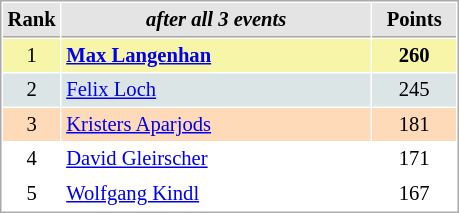<table cellspacing="1" cellpadding="3" style="border:1px solid #AAAAAA;font-size:86%">
<tr style="background-color: #E4E4E4;">
<th style="border-bottom:1px solid #AAAAAA; width: 10px;">Rank</th>
<th style="border-bottom:1px solid #AAAAAA; width: 200px;"><em>after all 3 events</em></th>
<th style="border-bottom:1px solid #AAAAAA; width: 50px;">Points</th>
</tr>
<tr style="background:#f7f6a8;">
<td align=center>1</td>
<td><strong> <a href='#'>Max Langenhan</a></strong></td>
<td align=center><strong>260</strong></td>
</tr>
<tr style="background:#dce5e5;">
<td align=center>2</td>
<td> <a href='#'>Felix Loch</a></td>
<td align=center>245</td>
</tr>
<tr style="background:#ffdab9;">
<td align=center>3</td>
<td> <a href='#'>Kristers Aparjods</a></td>
<td align=center>181</td>
</tr>
<tr>
<td align=center>4</td>
<td> <a href='#'>David Gleirscher</a></td>
<td align=center>171</td>
</tr>
<tr>
<td align=center>5</td>
<td> <a href='#'>Wolfgang Kindl</a></td>
<td align=center>167</td>
</tr>
</table>
